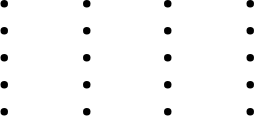<table>
<tr>
<td valign="top" width=20%><br><ul><li></li><li></li><li></li><li></li><li></li></ul></td>
<td valign="top" width=20%><br><ul><li></li><li></li><li></li><li></li><li></li></ul></td>
<td valign="top" width=20%><br><ul><li></li><li></li><li></li><li></li><li></li></ul></td>
<td valign="top" width=20%><br><ul><li></li><li></li><li></li><li></li><li></li></ul></td>
</tr>
</table>
